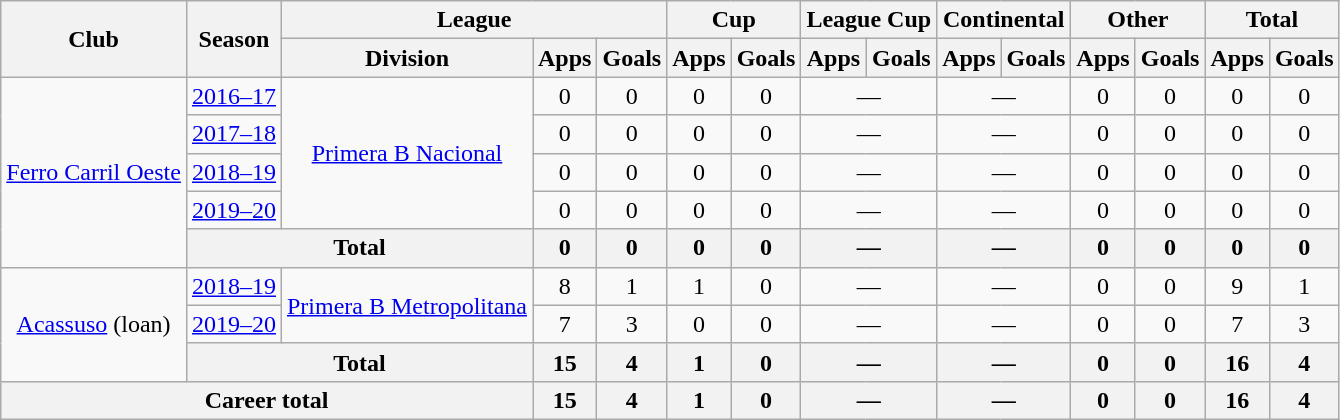<table class="wikitable" style="text-align:center">
<tr>
<th rowspan="2">Club</th>
<th rowspan="2">Season</th>
<th colspan="3">League</th>
<th colspan="2">Cup</th>
<th colspan="2">League Cup</th>
<th colspan="2">Continental</th>
<th colspan="2">Other</th>
<th colspan="2">Total</th>
</tr>
<tr>
<th>Division</th>
<th>Apps</th>
<th>Goals</th>
<th>Apps</th>
<th>Goals</th>
<th>Apps</th>
<th>Goals</th>
<th>Apps</th>
<th>Goals</th>
<th>Apps</th>
<th>Goals</th>
<th>Apps</th>
<th>Goals</th>
</tr>
<tr>
<td rowspan="5"><a href='#'>Ferro Carril Oeste</a></td>
<td><a href='#'>2016–17</a></td>
<td rowspan="4"><a href='#'>Primera B Nacional</a></td>
<td>0</td>
<td>0</td>
<td>0</td>
<td>0</td>
<td colspan="2">—</td>
<td colspan="2">—</td>
<td>0</td>
<td>0</td>
<td>0</td>
<td>0</td>
</tr>
<tr>
<td><a href='#'>2017–18</a></td>
<td>0</td>
<td>0</td>
<td>0</td>
<td>0</td>
<td colspan="2">—</td>
<td colspan="2">—</td>
<td>0</td>
<td>0</td>
<td>0</td>
<td>0</td>
</tr>
<tr>
<td><a href='#'>2018–19</a></td>
<td>0</td>
<td>0</td>
<td>0</td>
<td>0</td>
<td colspan="2">—</td>
<td colspan="2">—</td>
<td>0</td>
<td>0</td>
<td>0</td>
<td>0</td>
</tr>
<tr>
<td><a href='#'>2019–20</a></td>
<td>0</td>
<td>0</td>
<td>0</td>
<td>0</td>
<td colspan="2">—</td>
<td colspan="2">—</td>
<td>0</td>
<td>0</td>
<td>0</td>
<td>0</td>
</tr>
<tr>
<th colspan="2">Total</th>
<th>0</th>
<th>0</th>
<th>0</th>
<th>0</th>
<th colspan="2">—</th>
<th colspan="2">—</th>
<th>0</th>
<th>0</th>
<th>0</th>
<th>0</th>
</tr>
<tr>
<td rowspan="3"><a href='#'>Acassuso</a> (loan)</td>
<td><a href='#'>2018–19</a></td>
<td rowspan="2"><a href='#'>Primera B Metropolitana</a></td>
<td>8</td>
<td>1</td>
<td>1</td>
<td>0</td>
<td colspan="2">—</td>
<td colspan="2">—</td>
<td>0</td>
<td>0</td>
<td>9</td>
<td>1</td>
</tr>
<tr>
<td><a href='#'>2019–20</a></td>
<td>7</td>
<td>3</td>
<td>0</td>
<td>0</td>
<td colspan="2">—</td>
<td colspan="2">—</td>
<td>0</td>
<td>0</td>
<td>7</td>
<td>3</td>
</tr>
<tr>
<th colspan="2">Total</th>
<th>15</th>
<th>4</th>
<th>1</th>
<th>0</th>
<th colspan="2">—</th>
<th colspan="2">—</th>
<th>0</th>
<th>0</th>
<th>16</th>
<th>4</th>
</tr>
<tr>
<th colspan="3">Career total</th>
<th>15</th>
<th>4</th>
<th>1</th>
<th>0</th>
<th colspan="2">—</th>
<th colspan="2">—</th>
<th>0</th>
<th>0</th>
<th>16</th>
<th>4</th>
</tr>
</table>
